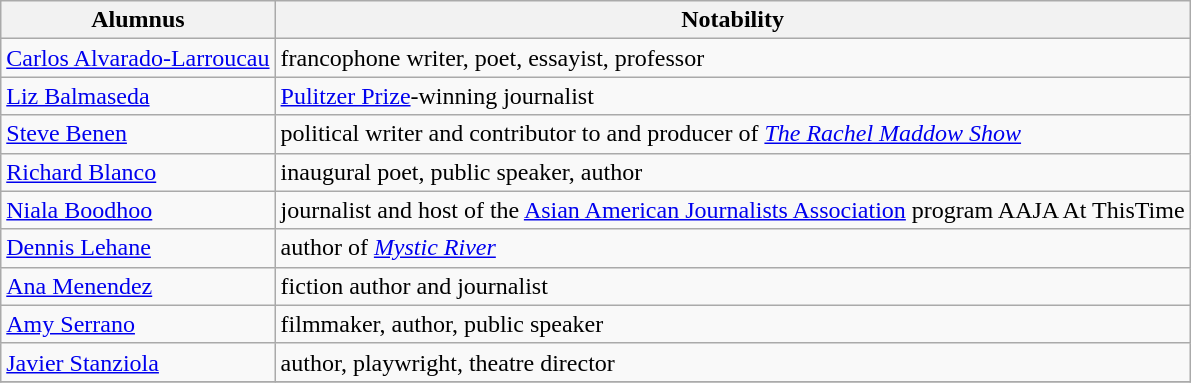<table class="wikitable">
<tr>
<th>Alumnus</th>
<th>Notability</th>
</tr>
<tr>
<td><a href='#'>Carlos Alvarado-Larroucau</a></td>
<td>francophone writer, poet, essayist, professor</td>
</tr>
<tr>
<td><a href='#'>Liz Balmaseda</a></td>
<td><a href='#'>Pulitzer Prize</a>-winning journalist</td>
</tr>
<tr>
<td><a href='#'>Steve Benen</a></td>
<td>political writer and contributor to and producer of <em><a href='#'>The Rachel Maddow Show</a></em></td>
</tr>
<tr>
<td><a href='#'>Richard Blanco</a></td>
<td>inaugural poet, public speaker, author</td>
</tr>
<tr>
<td><a href='#'>Niala Boodhoo</a></td>
<td>journalist and host of the <a href='#'>Asian American Journalists Association</a> program AAJA At ThisTime</td>
</tr>
<tr>
<td><a href='#'>Dennis Lehane</a></td>
<td>author of <em><a href='#'>Mystic River</a></em></td>
</tr>
<tr>
<td><a href='#'>Ana Menendez</a></td>
<td>fiction author and journalist</td>
</tr>
<tr>
<td><a href='#'>Amy Serrano</a></td>
<td>filmmaker, author, public speaker</td>
</tr>
<tr>
<td><a href='#'>Javier Stanziola</a></td>
<td>author, playwright, theatre director</td>
</tr>
<tr>
</tr>
</table>
